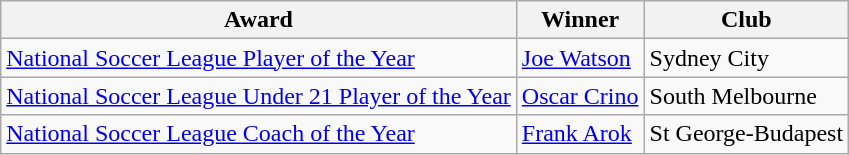<table class="wikitable">
<tr>
<th>Award</th>
<th>Winner</th>
<th>Club</th>
</tr>
<tr>
<td><a href='#'>National Soccer League Player of the Year</a></td>
<td> <a href='#'>Joe Watson</a></td>
<td>Sydney City</td>
</tr>
<tr>
<td><a href='#'>National Soccer League Under 21 Player of the Year</a></td>
<td> <a href='#'>Oscar Crino</a></td>
<td>South Melbourne</td>
</tr>
<tr>
<td><a href='#'>National Soccer League Coach of the Year</a></td>
<td> <a href='#'>Frank Arok</a></td>
<td>St George-Budapest</td>
</tr>
</table>
